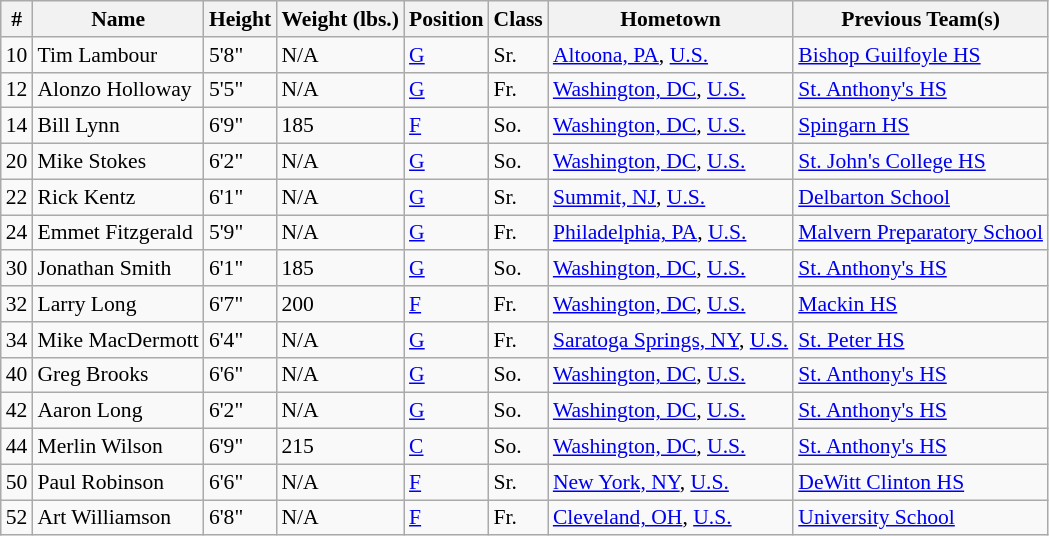<table class="wikitable" style="font-size: 90%">
<tr>
<th>#</th>
<th>Name</th>
<th>Height</th>
<th>Weight (lbs.)</th>
<th>Position</th>
<th>Class</th>
<th>Hometown</th>
<th>Previous Team(s)</th>
</tr>
<tr>
<td>10</td>
<td>Tim Lambour</td>
<td>5'8"</td>
<td>N/A</td>
<td><a href='#'>G</a></td>
<td>Sr.</td>
<td><a href='#'>Altoona, PA</a>, <a href='#'>U.S.</a></td>
<td><a href='#'>Bishop Guilfoyle HS</a></td>
</tr>
<tr>
<td>12</td>
<td>Alonzo Holloway</td>
<td>5'5"</td>
<td>N/A</td>
<td><a href='#'>G</a></td>
<td>Fr.</td>
<td><a href='#'>Washington, DC</a>, <a href='#'>U.S.</a></td>
<td><a href='#'>St. Anthony's HS</a></td>
</tr>
<tr>
<td>14</td>
<td>Bill Lynn</td>
<td>6'9"</td>
<td>185</td>
<td><a href='#'>F</a></td>
<td>So.</td>
<td><a href='#'>Washington, DC</a>, <a href='#'>U.S.</a></td>
<td><a href='#'>Spingarn HS</a></td>
</tr>
<tr>
<td>20</td>
<td>Mike Stokes</td>
<td>6'2"</td>
<td>N/A</td>
<td><a href='#'>G</a></td>
<td>So.</td>
<td><a href='#'>Washington, DC</a>, <a href='#'>U.S.</a></td>
<td><a href='#'>St. John's College HS</a></td>
</tr>
<tr>
<td>22</td>
<td>Rick Kentz</td>
<td>6'1"</td>
<td>N/A</td>
<td><a href='#'>G</a></td>
<td>Sr.</td>
<td><a href='#'>Summit, NJ</a>, <a href='#'>U.S.</a></td>
<td><a href='#'>Delbarton School</a></td>
</tr>
<tr>
<td>24</td>
<td>Emmet Fitzgerald</td>
<td>5'9"</td>
<td>N/A</td>
<td><a href='#'>G</a></td>
<td>Fr.</td>
<td><a href='#'>Philadelphia, PA</a>, <a href='#'>U.S.</a></td>
<td><a href='#'>Malvern Preparatory School</a></td>
</tr>
<tr>
<td>30</td>
<td>Jonathan Smith</td>
<td>6'1"</td>
<td>185</td>
<td><a href='#'>G</a></td>
<td>So.</td>
<td><a href='#'>Washington, DC</a>, <a href='#'>U.S.</a></td>
<td><a href='#'>St. Anthony's HS</a></td>
</tr>
<tr>
<td>32</td>
<td>Larry Long</td>
<td>6'7"</td>
<td>200</td>
<td><a href='#'>F</a></td>
<td>Fr.</td>
<td><a href='#'>Washington, DC</a>, <a href='#'>U.S.</a></td>
<td><a href='#'>Mackin HS</a></td>
</tr>
<tr>
<td>34</td>
<td>Mike MacDermott</td>
<td>6'4"</td>
<td>N/A</td>
<td><a href='#'>G</a></td>
<td>Fr.</td>
<td><a href='#'>Saratoga Springs, NY</a>, <a href='#'>U.S.</a></td>
<td><a href='#'>St. Peter HS</a></td>
</tr>
<tr>
<td>40</td>
<td>Greg Brooks</td>
<td>6'6"</td>
<td>N/A</td>
<td><a href='#'>G</a></td>
<td>So.</td>
<td><a href='#'>Washington, DC</a>, <a href='#'>U.S.</a></td>
<td><a href='#'>St. Anthony's HS</a></td>
</tr>
<tr>
<td>42</td>
<td>Aaron Long</td>
<td>6'2"</td>
<td>N/A</td>
<td><a href='#'>G</a></td>
<td>So.</td>
<td><a href='#'>Washington, DC</a>, <a href='#'>U.S.</a></td>
<td><a href='#'>St. Anthony's HS</a></td>
</tr>
<tr>
<td>44</td>
<td>Merlin Wilson</td>
<td>6'9"</td>
<td>215</td>
<td><a href='#'>C</a></td>
<td>So.</td>
<td><a href='#'>Washington, DC</a>, <a href='#'>U.S.</a></td>
<td><a href='#'>St. Anthony's HS</a></td>
</tr>
<tr>
<td>50</td>
<td>Paul Robinson</td>
<td>6'6"</td>
<td>N/A</td>
<td><a href='#'>F</a></td>
<td>Sr.</td>
<td><a href='#'>New York, NY</a>, <a href='#'>U.S.</a></td>
<td><a href='#'>DeWitt Clinton HS</a></td>
</tr>
<tr>
<td>52</td>
<td>Art Williamson</td>
<td>6'8"</td>
<td>N/A</td>
<td><a href='#'>F</a></td>
<td>Fr.</td>
<td><a href='#'>Cleveland, OH</a>, <a href='#'>U.S.</a></td>
<td><a href='#'>University School</a></td>
</tr>
</table>
